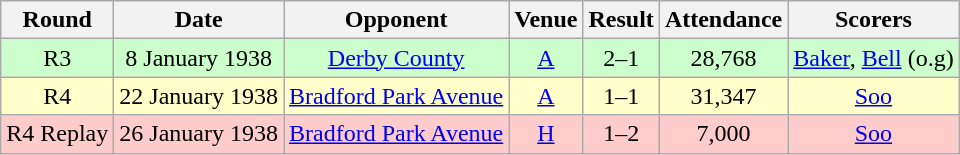<table class="wikitable" style="font-size:100%; text-align:center">
<tr>
<th>Round</th>
<th>Date</th>
<th>Opponent</th>
<th>Venue</th>
<th>Result</th>
<th>Attendance</th>
<th>Scorers</th>
</tr>
<tr style="background-color: #CCFFCC;">
<td>R3</td>
<td>8 January 1938</td>
<td><a href='#'>Derby County</a></td>
<td><a href='#'>A</a></td>
<td>2–1</td>
<td>28,768</td>
<td><a href='#'>Baker</a>, <a href='#'>Bell</a> (o.g)</td>
</tr>
<tr style="background-color: #FFFFCC;">
<td>R4</td>
<td>22 January 1938</td>
<td><a href='#'>Bradford Park Avenue</a></td>
<td><a href='#'>A</a></td>
<td>1–1</td>
<td>31,347</td>
<td><a href='#'>Soo</a></td>
</tr>
<tr style="background-color: #FFCCCC;">
<td>R4 Replay</td>
<td>26 January 1938</td>
<td><a href='#'>Bradford Park Avenue</a></td>
<td><a href='#'>H</a></td>
<td>1–2</td>
<td>7,000</td>
<td><a href='#'>Soo</a></td>
</tr>
</table>
